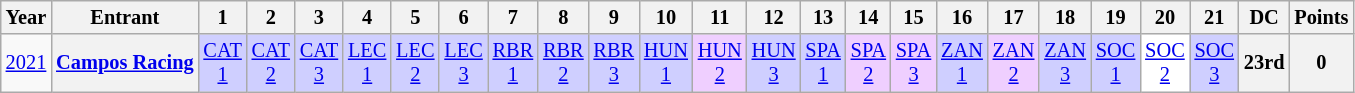<table class="wikitable" style="text-align:center; font-size:85%;">
<tr>
<th>Year</th>
<th>Entrant</th>
<th>1</th>
<th>2</th>
<th>3</th>
<th>4</th>
<th>5</th>
<th>6</th>
<th>7</th>
<th>8</th>
<th>9</th>
<th>10</th>
<th>11</th>
<th>12</th>
<th>13</th>
<th>14</th>
<th>15</th>
<th>16</th>
<th>17</th>
<th>18</th>
<th>19</th>
<th>20</th>
<th>21</th>
<th>DC</th>
<th>Points</th>
</tr>
<tr>
<td><a href='#'>2021</a></td>
<th nowrap><a href='#'>Campos Racing</a></th>
<td style="background:#CFCFFF;"><a href='#'>CAT<br>1</a><br></td>
<td style="background:#CFCFFF;"><a href='#'>CAT<br>2</a><br></td>
<td style="background:#CFCFFF;"><a href='#'>CAT<br>3</a><br></td>
<td style="background:#CFCFFF;"><a href='#'>LEC<br>1</a><br></td>
<td style="background:#CFCFFF;"><a href='#'>LEC<br>2</a><br></td>
<td style="background:#CFCFFF;"><a href='#'>LEC<br>3</a><br></td>
<td style="background:#CFCFFF;"><a href='#'>RBR<br>1</a><br></td>
<td style="background:#CFCFFF;"><a href='#'>RBR<br>2</a><br></td>
<td style="background:#CFCFFF;"><a href='#'>RBR<br>3</a><br></td>
<td style="background:#CFCFFF;"><a href='#'>HUN<br>1</a><br></td>
<td style="background:#EFCFFF;"><a href='#'>HUN<br>2</a><br></td>
<td style="background:#CFCFFF;"><a href='#'>HUN<br>3</a><br></td>
<td style="background:#CFCFFF;"><a href='#'>SPA<br>1</a><br></td>
<td style="background:#EFCFFF;"><a href='#'>SPA<br>2</a><br></td>
<td style="background:#EFCFFF;"><a href='#'>SPA<br>3</a><br></td>
<td style="background:#CFCFFF;"><a href='#'>ZAN<br>1</a><br></td>
<td style="background:#EFCFFF;"><a href='#'>ZAN<br>2</a><br></td>
<td style="background:#CFCFFF;"><a href='#'>ZAN<br>3</a><br></td>
<td style="background:#CFCFFF;"><a href='#'>SOC<br>1</a><br></td>
<td style="background:#FFFFFF;"><a href='#'>SOC<br>2</a><br></td>
<td style="background:#CFCFFF;"><a href='#'>SOC<br>3</a><br></td>
<th>23rd</th>
<th>0</th>
</tr>
</table>
